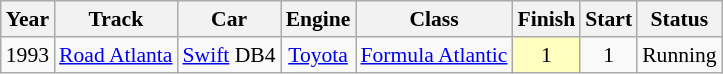<table class="wikitable" style="text-align:center; font-size:90%">
<tr>
<th>Year</th>
<th>Track</th>
<th>Car</th>
<th>Engine</th>
<th>Class</th>
<th>Finish</th>
<th>Start</th>
<th>Status</th>
</tr>
<tr>
<td>1993</td>
<td><a href='#'>Road Atlanta</a></td>
<td><a href='#'>Swift</a> DB4</td>
<td><a href='#'>Toyota</a></td>
<td><a href='#'>Formula Atlantic</a></td>
<td style="background:#FFFFBF;">1</td>
<td>1</td>
<td>Running</td>
</tr>
</table>
